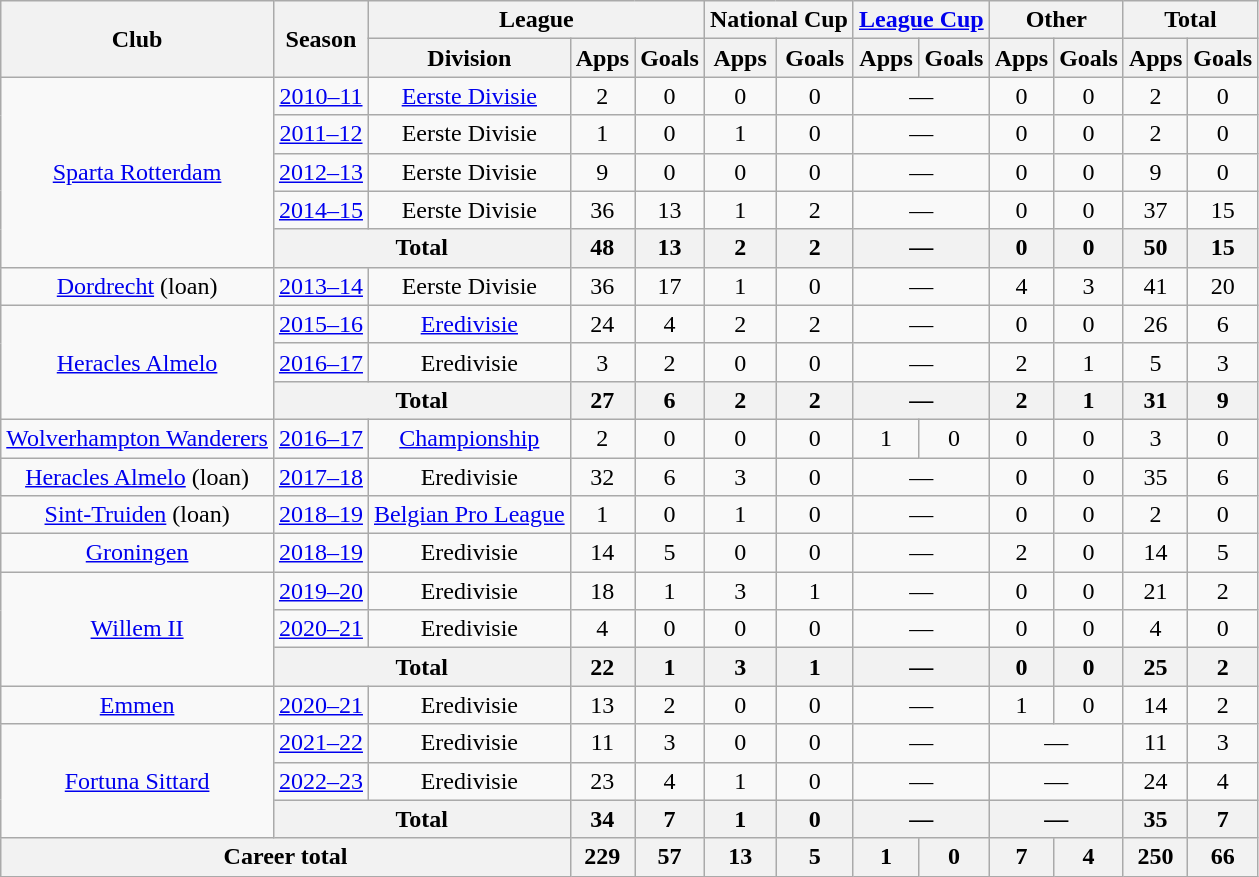<table class="wikitable" style="text-align:center">
<tr>
<th rowspan="2">Club</th>
<th rowspan="2">Season</th>
<th colspan="3">League</th>
<th colspan="2">National Cup</th>
<th colspan="2"><a href='#'>League Cup</a></th>
<th colspan="2">Other</th>
<th colspan="2">Total</th>
</tr>
<tr>
<th>Division</th>
<th>Apps</th>
<th>Goals</th>
<th>Apps</th>
<th>Goals</th>
<th>Apps</th>
<th>Goals</th>
<th>Apps</th>
<th>Goals</th>
<th>Apps</th>
<th>Goals</th>
</tr>
<tr>
<td rowspan="5"><a href='#'>Sparta Rotterdam</a></td>
<td><a href='#'>2010–11</a></td>
<td><a href='#'>Eerste Divisie</a></td>
<td>2</td>
<td>0</td>
<td>0</td>
<td>0</td>
<td colspan="2">—</td>
<td>0</td>
<td>0</td>
<td>2</td>
<td>0</td>
</tr>
<tr>
<td><a href='#'>2011–12</a></td>
<td>Eerste Divisie</td>
<td>1</td>
<td>0</td>
<td>1</td>
<td>0</td>
<td colspan="2">—</td>
<td>0</td>
<td>0</td>
<td>2</td>
<td>0</td>
</tr>
<tr>
<td><a href='#'>2012–13</a></td>
<td>Eerste Divisie</td>
<td>9</td>
<td>0</td>
<td>0</td>
<td>0</td>
<td colspan="2">—</td>
<td>0</td>
<td>0</td>
<td>9</td>
<td>0</td>
</tr>
<tr>
<td><a href='#'>2014–15</a></td>
<td>Eerste Divisie</td>
<td>36</td>
<td>13</td>
<td>1</td>
<td>2</td>
<td colspan="2">—</td>
<td>0</td>
<td>0</td>
<td>37</td>
<td>15</td>
</tr>
<tr>
<th colspan="2">Total</th>
<th>48</th>
<th>13</th>
<th>2</th>
<th>2</th>
<th colspan="2">—</th>
<th>0</th>
<th>0</th>
<th>50</th>
<th>15</th>
</tr>
<tr>
<td><a href='#'>Dordrecht</a> (loan)</td>
<td><a href='#'>2013–14</a></td>
<td>Eerste Divisie</td>
<td>36</td>
<td>17</td>
<td>1</td>
<td>0</td>
<td colspan="2">—</td>
<td>4</td>
<td>3</td>
<td>41</td>
<td>20</td>
</tr>
<tr>
<td rowspan="3"><a href='#'>Heracles Almelo</a></td>
<td><a href='#'>2015–16</a></td>
<td><a href='#'>Eredivisie</a></td>
<td>24</td>
<td>4</td>
<td>2</td>
<td>2</td>
<td colspan="2">—</td>
<td>0</td>
<td>0</td>
<td>26</td>
<td>6</td>
</tr>
<tr>
<td><a href='#'>2016–17</a></td>
<td>Eredivisie</td>
<td>3</td>
<td>2</td>
<td>0</td>
<td>0</td>
<td colspan="2">—</td>
<td>2</td>
<td>1</td>
<td>5</td>
<td>3</td>
</tr>
<tr>
<th colspan="2">Total</th>
<th>27</th>
<th>6</th>
<th>2</th>
<th>2</th>
<th colspan="2">—</th>
<th>2</th>
<th>1</th>
<th>31</th>
<th>9</th>
</tr>
<tr>
<td><a href='#'>Wolverhampton Wanderers</a></td>
<td><a href='#'>2016–17</a></td>
<td><a href='#'>Championship</a></td>
<td>2</td>
<td>0</td>
<td>0</td>
<td>0</td>
<td>1</td>
<td>0</td>
<td>0</td>
<td>0</td>
<td>3</td>
<td>0</td>
</tr>
<tr>
<td><a href='#'>Heracles Almelo</a> (loan)</td>
<td><a href='#'>2017–18</a></td>
<td>Eredivisie</td>
<td>32</td>
<td>6</td>
<td>3</td>
<td>0</td>
<td colspan="2">—</td>
<td>0</td>
<td>0</td>
<td>35</td>
<td>6</td>
</tr>
<tr>
<td><a href='#'>Sint-Truiden</a> (loan)</td>
<td><a href='#'>2018–19</a></td>
<td><a href='#'>Belgian Pro League</a></td>
<td>1</td>
<td>0</td>
<td>1</td>
<td>0</td>
<td colspan="2">—</td>
<td>0</td>
<td>0</td>
<td>2</td>
<td>0</td>
</tr>
<tr>
<td><a href='#'>Groningen</a></td>
<td><a href='#'>2018–19</a></td>
<td>Eredivisie</td>
<td>14</td>
<td>5</td>
<td>0</td>
<td>0</td>
<td colspan="2">—</td>
<td>2</td>
<td>0</td>
<td>14</td>
<td>5</td>
</tr>
<tr>
<td rowspan="3"><a href='#'>Willem II</a></td>
<td><a href='#'>2019–20</a></td>
<td>Eredivisie</td>
<td>18</td>
<td>1</td>
<td>3</td>
<td>1</td>
<td colspan="2">—</td>
<td>0</td>
<td>0</td>
<td>21</td>
<td>2</td>
</tr>
<tr>
<td><a href='#'>2020–21</a></td>
<td>Eredivisie</td>
<td>4</td>
<td>0</td>
<td>0</td>
<td>0</td>
<td colspan="2">—</td>
<td>0</td>
<td>0</td>
<td>4</td>
<td>0</td>
</tr>
<tr>
<th colspan="2">Total</th>
<th>22</th>
<th>1</th>
<th>3</th>
<th>1</th>
<th colspan="2">—</th>
<th>0</th>
<th>0</th>
<th>25</th>
<th>2</th>
</tr>
<tr>
<td><a href='#'>Emmen</a></td>
<td><a href='#'>2020–21</a></td>
<td>Eredivisie</td>
<td>13</td>
<td>2</td>
<td>0</td>
<td>0</td>
<td colspan="2">—</td>
<td>1</td>
<td>0</td>
<td>14</td>
<td>2</td>
</tr>
<tr>
<td rowspan="3"><a href='#'>Fortuna Sittard</a></td>
<td><a href='#'>2021–22</a></td>
<td>Eredivisie</td>
<td>11</td>
<td>3</td>
<td>0</td>
<td>0</td>
<td colspan="2">—</td>
<td colspan="2">—</td>
<td>11</td>
<td>3</td>
</tr>
<tr>
<td><a href='#'>2022–23</a></td>
<td>Eredivisie</td>
<td>23</td>
<td>4</td>
<td>1</td>
<td>0</td>
<td colspan="2">—</td>
<td colspan="2">—</td>
<td>24</td>
<td>4</td>
</tr>
<tr>
<th colspan="2">Total</th>
<th>34</th>
<th>7</th>
<th>1</th>
<th>0</th>
<th colspan="2">—</th>
<th colspan="2">—</th>
<th>35</th>
<th>7</th>
</tr>
<tr>
<th colspan="3">Career total</th>
<th>229</th>
<th>57</th>
<th>13</th>
<th>5</th>
<th>1</th>
<th>0</th>
<th>7</th>
<th>4</th>
<th>250</th>
<th>66</th>
</tr>
</table>
